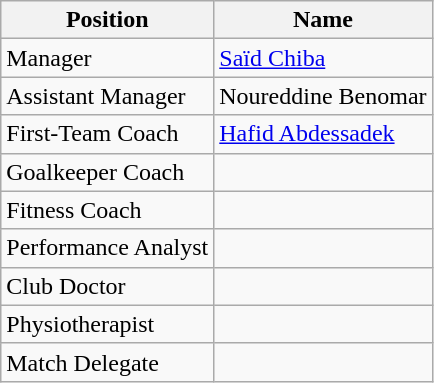<table class="wikitable">
<tr>
<th>Position</th>
<th>Name</th>
</tr>
<tr>
<td>Manager</td>
<td> <a href='#'>Saïd Chiba</a></td>
</tr>
<tr>
<td>Assistant Manager</td>
<td> Noureddine Benomar</td>
</tr>
<tr>
<td>First-Team Coach</td>
<td> <a href='#'>Hafid Abdessadek</a></td>
</tr>
<tr>
<td>Goalkeeper Coach</td>
<td></td>
</tr>
<tr>
<td>Fitness Coach</td>
<td></td>
</tr>
<tr>
<td>Performance Analyst</td>
<td></td>
</tr>
<tr>
<td>Club Doctor</td>
<td></td>
</tr>
<tr>
<td>Physiotherapist</td>
<td></td>
</tr>
<tr>
<td>Match Delegate</td>
<td></td>
</tr>
</table>
